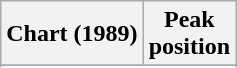<table class="wikitable sortable plainrowheaders" style="text-align:center">
<tr>
<th scope="col">Chart (1989)</th>
<th scope="col">Peak<br> position</th>
</tr>
<tr>
</tr>
<tr>
</tr>
</table>
